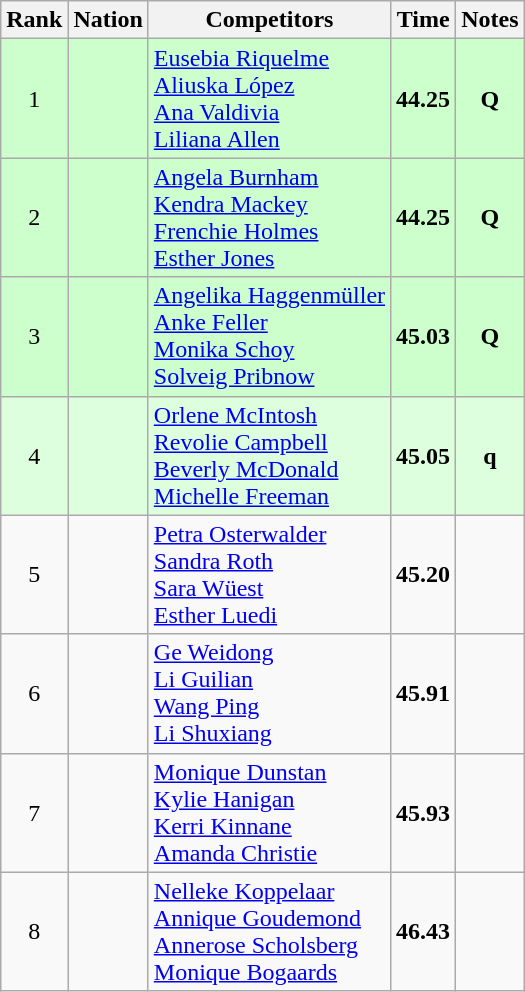<table class="wikitable sortable" style="text-align:center">
<tr>
<th>Rank</th>
<th>Nation</th>
<th>Competitors</th>
<th>Time</th>
<th>Notes</th>
</tr>
<tr bgcolor=ccffcc>
<td>1</td>
<td align=left></td>
<td align=left><a href='#'>Eusebia Riquelme</a><br><a href='#'>Aliuska López</a><br><a href='#'>Ana Valdivia</a><br><a href='#'>Liliana Allen</a></td>
<td><strong>44.25</strong></td>
<td><strong>Q</strong></td>
</tr>
<tr bgcolor=ccffcc>
<td>2</td>
<td align=left></td>
<td align=left><a href='#'>Angela Burnham</a><br><a href='#'>Kendra Mackey</a><br><a href='#'>Frenchie Holmes</a><br><a href='#'>Esther Jones</a></td>
<td><strong>44.25</strong></td>
<td><strong>Q</strong></td>
</tr>
<tr bgcolor=ccffcc>
<td>3</td>
<td align=left></td>
<td align=left><a href='#'>Angelika Haggenmüller</a><br><a href='#'>Anke Feller</a><br><a href='#'>Monika Schoy</a><br><a href='#'>Solveig Pribnow</a></td>
<td><strong>45.03</strong></td>
<td><strong>Q</strong></td>
</tr>
<tr bgcolor=ddffdd>
<td>4</td>
<td align=left></td>
<td align=left><a href='#'>Orlene McIntosh</a><br><a href='#'>Revolie Campbell</a><br><a href='#'>Beverly McDonald</a><br><a href='#'>Michelle Freeman</a></td>
<td><strong>45.05</strong></td>
<td><strong>q</strong></td>
</tr>
<tr>
<td>5</td>
<td align=left></td>
<td align=left><a href='#'>Petra Osterwalder</a><br><a href='#'>Sandra Roth</a><br><a href='#'>Sara Wüest</a><br><a href='#'>Esther Luedi</a></td>
<td><strong>45.20</strong></td>
<td></td>
</tr>
<tr>
<td>6</td>
<td align=left></td>
<td align=left><a href='#'>Ge Weidong</a><br><a href='#'>Li Guilian</a><br><a href='#'>Wang Ping</a><br><a href='#'>Li Shuxiang</a></td>
<td><strong>45.91</strong></td>
<td></td>
</tr>
<tr>
<td>7</td>
<td align=left></td>
<td align=left><a href='#'>Monique Dunstan</a><br><a href='#'>Kylie Hanigan</a><br><a href='#'>Kerri Kinnane</a><br><a href='#'>Amanda Christie</a></td>
<td><strong>45.93</strong></td>
<td></td>
</tr>
<tr>
<td>8</td>
<td align=left></td>
<td align=left><a href='#'>Nelleke Koppelaar</a><br><a href='#'>Annique Goudemond</a><br><a href='#'>Annerose Scholsberg</a><br><a href='#'>Monique Bogaards</a></td>
<td><strong>46.43</strong></td>
<td></td>
</tr>
</table>
